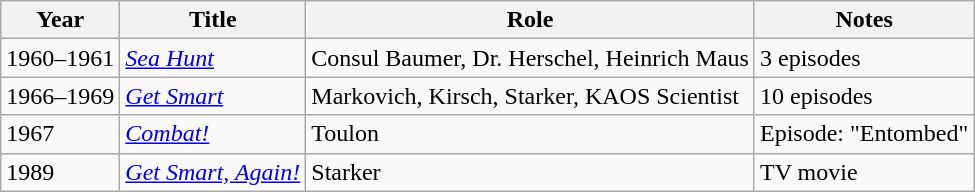<table class="wikitable">
<tr>
<th>Year</th>
<th>Title</th>
<th>Role</th>
<th>Notes</th>
</tr>
<tr>
<td>1960–1961</td>
<td><em><a href='#'>Sea Hunt</a></em></td>
<td>Consul Baumer, Dr. Herschel, Heinrich Maus</td>
<td>3 episodes</td>
</tr>
<tr>
<td>1966–1969</td>
<td><em><a href='#'>Get Smart</a></em></td>
<td>Markovich, Kirsch, Starker, KAOS Scientist</td>
<td>10 episodes</td>
</tr>
<tr>
<td>1967</td>
<td><em><a href='#'>Combat!</a></em></td>
<td>Toulon</td>
<td>Episode: "Entombed"</td>
</tr>
<tr>
<td>1989</td>
<td><em><a href='#'>Get Smart, Again!</a></em></td>
<td>Starker</td>
<td>TV movie</td>
</tr>
</table>
